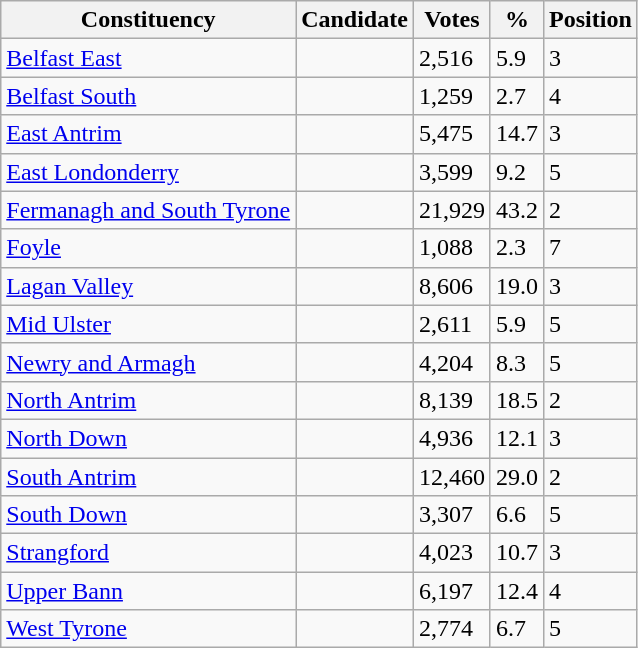<table class="wikitable sortable">
<tr>
<th>Constituency</th>
<th>Candidate</th>
<th>Votes</th>
<th>%</th>
<th>Position</th>
</tr>
<tr>
<td><a href='#'>Belfast East</a></td>
<td></td>
<td>2,516</td>
<td>5.9</td>
<td>3</td>
</tr>
<tr>
<td><a href='#'>Belfast South</a></td>
<td></td>
<td>1,259</td>
<td>2.7</td>
<td>4</td>
</tr>
<tr>
<td><a href='#'>East Antrim</a></td>
<td></td>
<td>5,475</td>
<td>14.7</td>
<td>3</td>
</tr>
<tr>
<td><a href='#'>East Londonderry</a></td>
<td></td>
<td>3,599</td>
<td>9.2</td>
<td>5</td>
</tr>
<tr>
<td><a href='#'>Fermanagh and South Tyrone</a></td>
<td></td>
<td>21,929</td>
<td>43.2</td>
<td>2</td>
</tr>
<tr>
<td><a href='#'>Foyle</a></td>
<td></td>
<td>1,088</td>
<td>2.3</td>
<td>7</td>
</tr>
<tr>
<td><a href='#'>Lagan Valley</a></td>
<td></td>
<td>8,606</td>
<td>19.0</td>
<td>3</td>
</tr>
<tr>
<td><a href='#'>Mid Ulster</a></td>
<td></td>
<td>2,611</td>
<td>5.9</td>
<td>5</td>
</tr>
<tr>
<td><a href='#'>Newry and Armagh</a></td>
<td></td>
<td>4,204</td>
<td>8.3</td>
<td>5</td>
</tr>
<tr>
<td><a href='#'>North Antrim</a></td>
<td></td>
<td>8,139</td>
<td>18.5</td>
<td>2</td>
</tr>
<tr>
<td><a href='#'>North Down</a></td>
<td></td>
<td>4,936</td>
<td>12.1</td>
<td>3</td>
</tr>
<tr>
<td><a href='#'>South Antrim</a></td>
<td></td>
<td>12,460</td>
<td>29.0</td>
<td>2</td>
</tr>
<tr>
<td><a href='#'>South Down</a></td>
<td></td>
<td>3,307</td>
<td>6.6</td>
<td>5</td>
</tr>
<tr>
<td><a href='#'>Strangford</a></td>
<td></td>
<td>4,023</td>
<td>10.7</td>
<td>3</td>
</tr>
<tr>
<td><a href='#'>Upper Bann</a></td>
<td></td>
<td>6,197</td>
<td>12.4</td>
<td>4</td>
</tr>
<tr>
<td><a href='#'>West Tyrone</a></td>
<td></td>
<td>2,774</td>
<td>6.7</td>
<td>5</td>
</tr>
</table>
